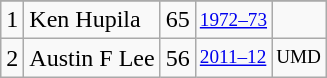<table class="wikitable">
<tr>
</tr>
<tr>
<td>1</td>
<td>Ken Hupila</td>
<td>65</td>
<td style="font-size:80%;"><a href='#'>1972–73</a></td>
<td></td>
</tr>
<tr>
<td>2</td>
<td>Austin F Lee</td>
<td>56</td>
<td style="font-size:80%;"><a href='#'>2011–12</a></td>
<td style="font-size:80%;">UMD</td>
</tr>
</table>
